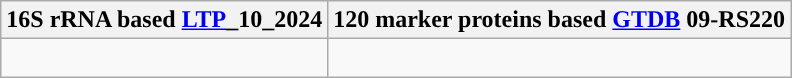<table class="wikitable">
<tr>
<th colspan=1>16S rRNA based <a href='#'>LTP</a>_10_2024</th>
<th colspan=1>120 marker proteins based <a href='#'>GTDB</a> 09-RS220</th>
</tr>
<tr>
<td style="vertical-align:top"><br></td>
<td><br></td>
</tr>
</table>
